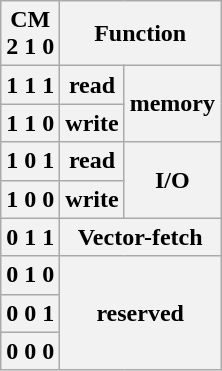<table class="wikitable" style=" clear: left;">
<tr>
<th>CM<br>2 1 0</th>
<th colspan="2">Function</th>
</tr>
<tr>
<th>1 1 1</th>
<th>read</th>
<th rowspan="2">memory</th>
</tr>
<tr>
<th>1 1 0</th>
<th>write</th>
</tr>
<tr>
<th>1 0 1</th>
<th>read</th>
<th rowspan="2">I/O</th>
</tr>
<tr>
<th>1 0 0</th>
<th>write</th>
</tr>
<tr>
<th>0 1 1</th>
<th colspan="2">Vector-fetch</th>
</tr>
<tr>
<th>0 1 0</th>
<th rowspan="3" colspan="2">reserved</th>
</tr>
<tr>
<th>0 0 1</th>
</tr>
<tr>
<th>0 0 0</th>
</tr>
</table>
